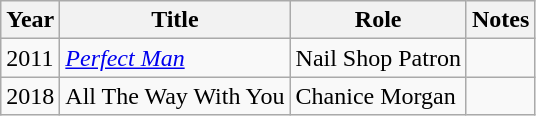<table class="wikitable sortable">
<tr>
<th>Year</th>
<th>Title</th>
<th>Role</th>
<th class="unsortable">Notes</th>
</tr>
<tr>
<td>2011</td>
<td><em><a href='#'>Perfect Man</a></em></td>
<td>Nail Shop Patron</td>
<td></td>
</tr>
<tr>
<td>2018</td>
<td>All The Way With You</td>
<td>Chanice Morgan</td>
<td></td>
</tr>
</table>
